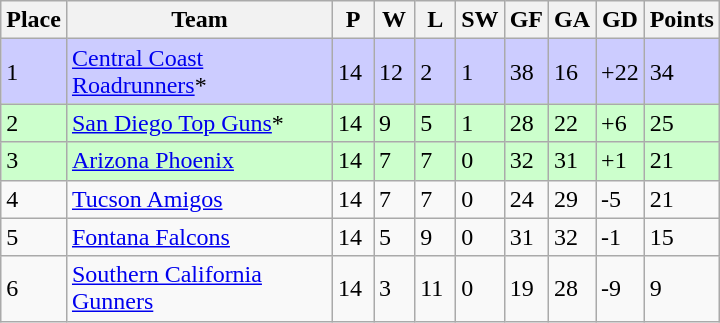<table class="wikitable">
<tr>
<th>Place</th>
<th width="170">Team</th>
<th width="20">P</th>
<th width="20">W</th>
<th width="20">L</th>
<th width="20">SW</th>
<th width="20">GF</th>
<th width="20">GA</th>
<th width="25">GD</th>
<th>Points</th>
</tr>
<tr bgcolor=#ccccff>
<td>1</td>
<td><a href='#'>Central Coast Roadrunners</a>*</td>
<td>14</td>
<td>12</td>
<td>2</td>
<td>1</td>
<td>38</td>
<td>16</td>
<td>+22</td>
<td>34</td>
</tr>
<tr bgcolor=#ccffcc>
<td>2</td>
<td><a href='#'>San Diego Top Guns</a>*</td>
<td>14</td>
<td>9</td>
<td>5</td>
<td>1</td>
<td>28</td>
<td>22</td>
<td>+6</td>
<td>25</td>
</tr>
<tr bgcolor=#ccffcc>
<td>3</td>
<td><a href='#'>Arizona Phoenix</a></td>
<td>14</td>
<td>7</td>
<td>7</td>
<td>0</td>
<td>32</td>
<td>31</td>
<td>+1</td>
<td>21</td>
</tr>
<tr>
<td>4</td>
<td><a href='#'>Tucson Amigos</a></td>
<td>14</td>
<td>7</td>
<td>7</td>
<td>0</td>
<td>24</td>
<td>29</td>
<td>-5</td>
<td>21</td>
</tr>
<tr>
<td>5</td>
<td><a href='#'>Fontana Falcons</a></td>
<td>14</td>
<td>5</td>
<td>9</td>
<td>0</td>
<td>31</td>
<td>32</td>
<td>-1</td>
<td>15</td>
</tr>
<tr>
<td>6</td>
<td><a href='#'>Southern California Gunners</a></td>
<td>14</td>
<td>3</td>
<td>11</td>
<td>0</td>
<td>19</td>
<td>28</td>
<td>-9</td>
<td>9</td>
</tr>
</table>
